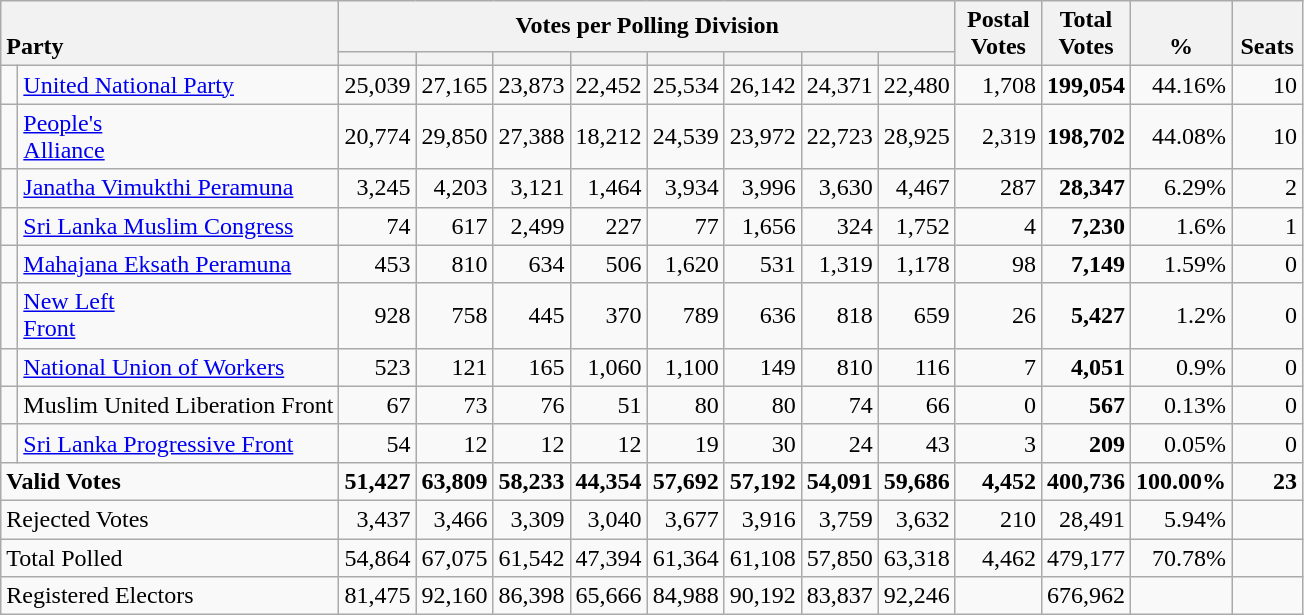<table class="wikitable" border="1" style="text-align:right;">
<tr>
<th style="text-align:left; vertical-align:bottom;" rowspan="2" colspan="2">Party</th>
<th colspan=8>Votes per Polling Division</th>
<th rowspan="2" style="vertical-align:bottom; text-align:center; width:50px;">Postal<br>Votes</th>
<th rowspan="2" style="vertical-align:bottom; text-align:center; width:50px;">Total Votes</th>
<th rowspan="2" style="vertical-align:bottom; text-align:center; width:50px;">%</th>
<th rowspan="2" style="vertical-align:bottom; text-align:center; width:40px;">Seats</th>
</tr>
<tr>
<th></th>
<th></th>
<th></th>
<th></th>
<th></th>
<th></th>
<th></th>
<th></th>
</tr>
<tr>
<td bgcolor=> </td>
<td align=left><a href='#'>United National Party</a></td>
<td>25,039</td>
<td>27,165</td>
<td>23,873</td>
<td>22,452</td>
<td>25,534</td>
<td>26,142</td>
<td>24,371</td>
<td>22,480</td>
<td>1,708</td>
<td><strong>199,054</strong></td>
<td>44.16%</td>
<td>10</td>
</tr>
<tr>
<td bgcolor=> </td>
<td align=left><a href='#'>People's<br>Alliance</a> </td>
<td>20,774</td>
<td>29,850</td>
<td>27,388</td>
<td>18,212</td>
<td>24,539</td>
<td>23,972</td>
<td>22,723</td>
<td>28,925</td>
<td>2,319</td>
<td><strong>198,702</strong></td>
<td>44.08%</td>
<td>10</td>
</tr>
<tr>
<td bgcolor=> </td>
<td align=left><a href='#'>Janatha Vimukthi Peramuna</a></td>
<td>3,245</td>
<td>4,203</td>
<td>3,121</td>
<td>1,464</td>
<td>3,934</td>
<td>3,996</td>
<td>3,630</td>
<td>4,467</td>
<td>287</td>
<td><strong>28,347</strong></td>
<td>6.29%</td>
<td>2</td>
</tr>
<tr>
<td bgcolor=> </td>
<td align=left><a href='#'>Sri Lanka Muslim Congress</a></td>
<td>74</td>
<td>617</td>
<td>2,499</td>
<td>227</td>
<td>77</td>
<td>1,656</td>
<td>324</td>
<td>1,752</td>
<td>4</td>
<td><strong>7,230</strong></td>
<td>1.6%</td>
<td>1</td>
</tr>
<tr>
<td bgcolor=> </td>
<td align=left><a href='#'>Mahajana Eksath Peramuna</a></td>
<td>453</td>
<td>810</td>
<td>634</td>
<td>506</td>
<td>1,620</td>
<td>531</td>
<td>1,319</td>
<td>1,178</td>
<td>98</td>
<td><strong>7,149</strong></td>
<td>1.59%</td>
<td>0</td>
</tr>
<tr>
<td bgcolor=> </td>
<td align=left><a href='#'>New Left<br>Front</a> </td>
<td>928</td>
<td>758</td>
<td>445</td>
<td>370</td>
<td>789</td>
<td>636</td>
<td>818</td>
<td>659</td>
<td>26</td>
<td><strong>5,427</strong></td>
<td>1.2%</td>
<td>0</td>
</tr>
<tr>
<td bgcolor=> </td>
<td align=left><a href='#'>National Union of Workers</a> </td>
<td>523</td>
<td>121</td>
<td>165</td>
<td>1,060</td>
<td>1,100</td>
<td>149</td>
<td>810</td>
<td>116</td>
<td>7</td>
<td><strong>4,051</strong></td>
<td>0.9%</td>
<td>0</td>
</tr>
<tr>
<td bgcolor=> </td>
<td align=left>Muslim United Liberation Front</td>
<td>67</td>
<td>73</td>
<td>76</td>
<td>51</td>
<td>80</td>
<td>80</td>
<td>74</td>
<td>66</td>
<td>0</td>
<td><strong>567</strong></td>
<td>0.13%</td>
<td>0</td>
</tr>
<tr>
<td bgcolor=> </td>
<td align=left><a href='#'>Sri Lanka Progressive Front</a></td>
<td>54</td>
<td>12</td>
<td>12</td>
<td>12</td>
<td>19</td>
<td>30</td>
<td>24</td>
<td>43</td>
<td>3</td>
<td><strong>209</strong></td>
<td>0.05%</td>
<td>0</td>
</tr>
<tr>
<td align=left colspan="2"><strong>Valid Votes</strong></td>
<td><strong>51,427</strong></td>
<td><strong>63,809</strong></td>
<td><strong>58,233</strong></td>
<td><strong>44,354</strong></td>
<td><strong>57,692</strong></td>
<td><strong>57,192</strong></td>
<td><strong>54,091</strong></td>
<td><strong>59,686</strong></td>
<td><strong>4,452</strong></td>
<td><strong>400,736</strong></td>
<td><strong>100.00%</strong></td>
<td><strong>23</strong></td>
</tr>
<tr>
<td align=left colspan="2">Rejected Votes</td>
<td>3,437</td>
<td>3,466</td>
<td>3,309</td>
<td>3,040</td>
<td>3,677</td>
<td>3,916</td>
<td>3,759</td>
<td>3,632</td>
<td>210</td>
<td>28,491</td>
<td>5.94%</td>
<td></td>
</tr>
<tr>
<td align=left colspan="2">Total Polled</td>
<td>54,864</td>
<td>67,075</td>
<td>61,542</td>
<td>47,394</td>
<td>61,364</td>
<td>61,108</td>
<td>57,850</td>
<td>63,318</td>
<td>4,462</td>
<td>479,177</td>
<td>70.78%</td>
<td></td>
</tr>
<tr>
<td align=left colspan="2">Registered Electors</td>
<td>81,475</td>
<td>92,160</td>
<td>86,398</td>
<td>65,666</td>
<td>84,988</td>
<td>90,192</td>
<td>83,837</td>
<td>92,246</td>
<td></td>
<td>676,962</td>
<td></td>
<td></td>
</tr>
</table>
